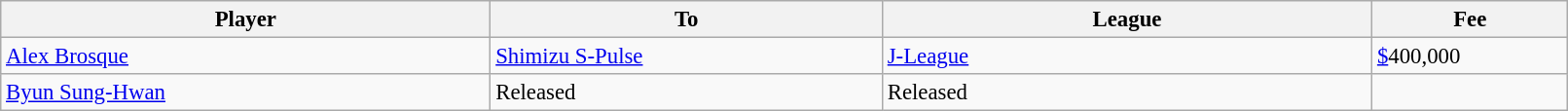<table class="wikitable" style="text-align:center; font-size:95%;width:85%; text-align:left">
<tr>
<th width=25%>Player</th>
<th width=20%>To</th>
<th width=25%>League</th>
<th width=10%>Fee</th>
</tr>
<tr>
<td> <a href='#'>Alex Brosque</a></td>
<td> <a href='#'>Shimizu S-Pulse</a></td>
<td> <a href='#'>J-League</a></td>
<td><a href='#'>$</a>400,000</td>
</tr>
<tr>
<td> <a href='#'>Byun Sung-Hwan</a></td>
<td>Released</td>
<td>Released</td>
<td></td>
</tr>
</table>
